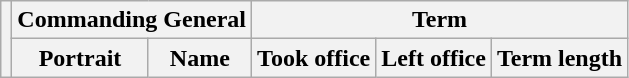<table class="wikitable sortable">
<tr>
<th rowspan=2></th>
<th colspan=2>Commanding General</th>
<th colspan=3>Term</th>
</tr>
<tr>
<th>Portrait</th>
<th>Name</th>
<th>Took office</th>
<th>Left office</th>
<th>Term length<br>










































</th>
</tr>
</table>
